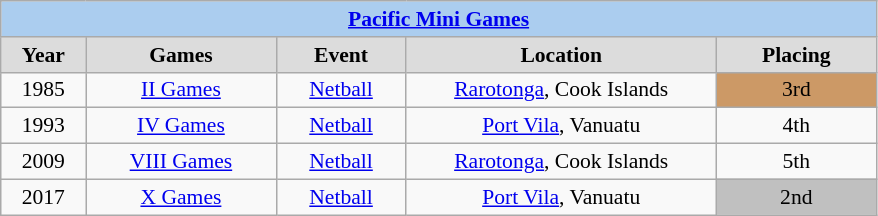<table class=wikitable style="text-align:center; font-size:90%">
<tr>
<th colspan=5 style=background:#ABCDEF><a href='#'>Pacific Mini Games</a></th>
</tr>
<tr>
<th width=50 style=background:gainsboro>Year</th>
<th width=120 style=background:gainsboro>Games</th>
<th width=80 style=background:gainsboro>Event</th>
<th width=200 style=background:gainsboro>Location</th>
<th width=100 style=background:gainsboro>Placing</th>
</tr>
<tr>
<td>1985</td>
<td><a href='#'>II Games</a></td>
<td><a href='#'>Netball</a></td>
<td><a href='#'>Rarotonga</a>, Cook Islands</td>
<td bgcolor=#cc9966> 3rd</td>
</tr>
<tr>
<td>1993</td>
<td><a href='#'>IV Games</a></td>
<td><a href='#'>Netball</a></td>
<td><a href='#'>Port Vila</a>, Vanuatu</td>
<td bgcolor=>4th</td>
</tr>
<tr>
<td>2009</td>
<td><a href='#'>VIII Games</a></td>
<td><a href='#'>Netball</a></td>
<td><a href='#'>Rarotonga</a>, Cook Islands</td>
<td bgcolor=>5th</td>
</tr>
<tr>
<td>2017</td>
<td><a href='#'>X Games</a></td>
<td><a href='#'>Netball</a></td>
<td><a href='#'>Port Vila</a>, Vanuatu</td>
<td bgcolor=silver> 2nd</td>
</tr>
</table>
